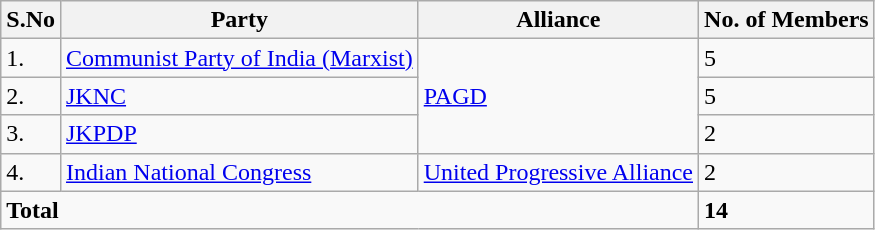<table class="wikitable">
<tr>
<th>S.No</th>
<th>Party</th>
<th>Alliance</th>
<th>No. of Members</th>
</tr>
<tr>
<td>1.</td>
<td><a href='#'>Communist Party of India (Marxist)</a></td>
<td rowspan="3"><a href='#'>PAGD</a></td>
<td>5</td>
</tr>
<tr>
<td>2.</td>
<td><a href='#'>JKNC</a></td>
<td>5</td>
</tr>
<tr>
<td>3.</td>
<td><a href='#'>JKPDP</a></td>
<td>2</td>
</tr>
<tr>
<td>4.</td>
<td><a href='#'>Indian National Congress</a></td>
<td><a href='#'>United Progressive Alliance</a></td>
<td>2</td>
</tr>
<tr>
<td colspan="3"><strong>Total</strong></td>
<td><strong>14</strong></td>
</tr>
</table>
